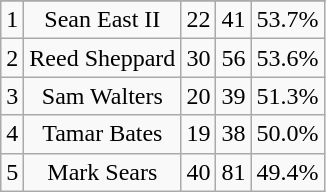<table class="wikitable sortable" style="text-align:center">
<tr>
</tr>
<tr>
<td>1</td>
<td>Sean East II</td>
<td>22</td>
<td>41</td>
<td>53.7%</td>
</tr>
<tr>
<td>2</td>
<td>Reed Sheppard</td>
<td>30</td>
<td>56</td>
<td>53.6%</td>
</tr>
<tr>
<td>3</td>
<td>Sam Walters</td>
<td>20</td>
<td>39</td>
<td>51.3%</td>
</tr>
<tr>
<td>4</td>
<td>Tamar Bates</td>
<td>19</td>
<td>38</td>
<td>50.0%</td>
</tr>
<tr>
<td>5</td>
<td>Mark Sears</td>
<td>40</td>
<td>81</td>
<td>49.4%</td>
</tr>
</table>
